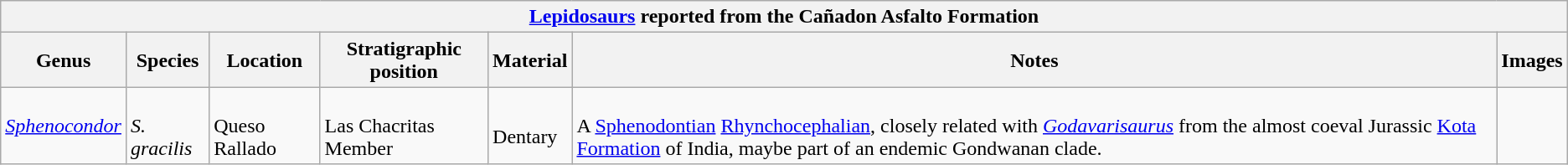<table class="wikitable sortable">
<tr>
<th colspan="7" align="center"><a href='#'>Lepidosaurs</a> <strong>reported from the Cañadon Asfalto Formation</strong></th>
</tr>
<tr>
<th>Genus</th>
<th>Species</th>
<th>Location</th>
<th>Stratigraphic position</th>
<th>Material</th>
<th>Notes</th>
<th>Images</th>
</tr>
<tr>
<td><em><a href='#'>Sphenocondor</a></em></td>
<td><br><em>S. gracilis</em></td>
<td><br>Queso Rallado</td>
<td><br>Las Chacritas Member</td>
<td><br>Dentary</td>
<td><br>A <a href='#'>Sphenodontian</a> <a href='#'>Rhynchocephalian</a>, closely related with <em><a href='#'>Godavarisaurus</a></em> from the almost coeval Jurassic <a href='#'>Kota Formation</a> of India, maybe part of an endemic Gondwanan clade.</td>
<td></td>
</tr>
</table>
